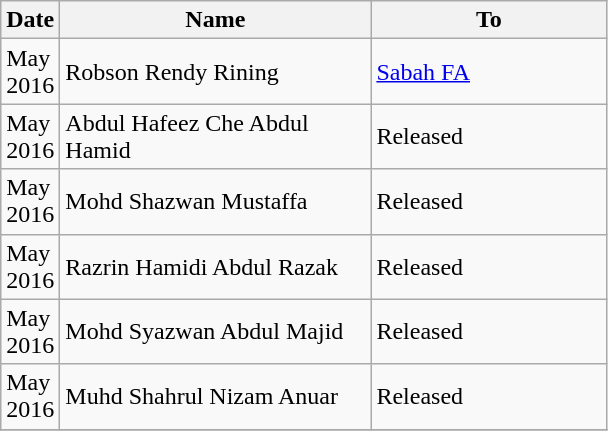<table class="wikitable sortable">
<tr>
<th width= 25>Date</th>
<th width= 200>Name</th>
<th width= 150>To</th>
</tr>
<tr>
<td>May 2016</td>
<td> Robson Rendy Rining</td>
<td> <a href='#'>Sabah FA</a></td>
</tr>
<tr>
<td>May 2016</td>
<td> Abdul Hafeez Che Abdul Hamid</td>
<td>Released</td>
</tr>
<tr>
<td>May 2016</td>
<td> Mohd Shazwan Mustaffa</td>
<td>Released</td>
</tr>
<tr>
<td>May 2016</td>
<td> Razrin Hamidi Abdul Razak</td>
<td>Released</td>
</tr>
<tr>
<td>May 2016</td>
<td> Mohd Syazwan Abdul Majid</td>
<td>Released</td>
</tr>
<tr>
<td>May 2016</td>
<td> Muhd Shahrul Nizam Anuar</td>
<td>Released</td>
</tr>
<tr>
</tr>
</table>
